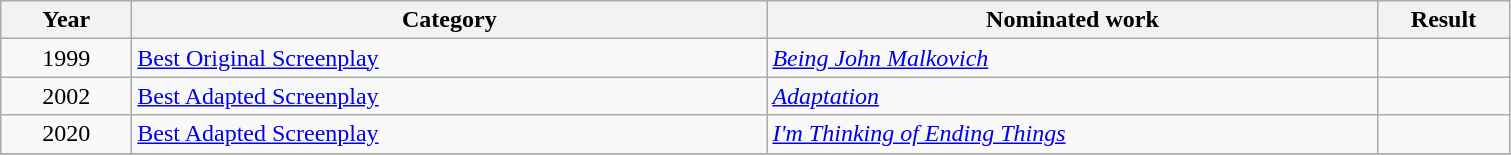<table class=wikitable>
<tr>
<th scope="col" style="width:5em;">Year</th>
<th scope="col" style="width:26em;">Category</th>
<th scope="col" style="width:25em;">Nominated work</th>
<th scope="col" style="width:5em;">Result</th>
</tr>
<tr>
<td style="text-align:center;">1999</td>
<td><a href='#'>Best Original Screenplay</a></td>
<td><em><a href='#'>Being John Malkovich</a></em></td>
<td></td>
</tr>
<tr>
<td style="text-align:center;">2002</td>
<td><a href='#'>Best Adapted Screenplay</a></td>
<td><em><a href='#'>Adaptation</a></em></td>
<td></td>
</tr>
<tr>
<td style="text-align:center;">2020</td>
<td><a href='#'>Best Adapted Screenplay</a></td>
<td><em><a href='#'>I'm Thinking of Ending Things</a></em></td>
<td></td>
</tr>
<tr>
</tr>
</table>
